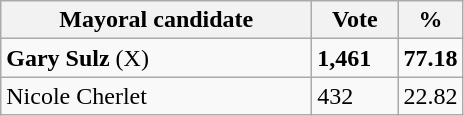<table class="wikitable">
<tr>
<th width="200px">Mayoral candidate</th>
<th width="50px">Vote</th>
<th width="30px">%</th>
</tr>
<tr>
<td><strong>Gary Sulz</strong> (X) </td>
<td><strong>1,461</strong></td>
<td><strong>77.18</strong></td>
</tr>
<tr>
<td>Nicole Cherlet</td>
<td>432</td>
<td>22.82</td>
</tr>
</table>
